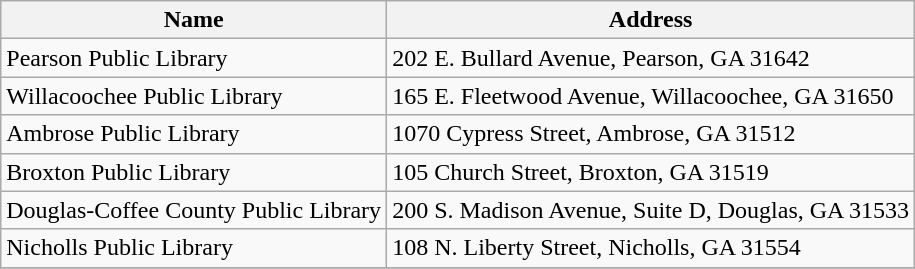<table class="wikitable">
<tr>
<th>Name</th>
<th>Address</th>
</tr>
<tr>
<td>Pearson Public Library</td>
<td>202 E. Bullard Avenue, Pearson, GA 31642</td>
</tr>
<tr>
<td>Willacoochee Public Library</td>
<td>165 E. Fleetwood Avenue, Willacoochee, GA 31650</td>
</tr>
<tr>
<td>Ambrose Public Library</td>
<td>1070 Cypress Street, Ambrose, GA 31512</td>
</tr>
<tr>
<td>Broxton Public Library</td>
<td>105 Church Street, Broxton, GA 31519</td>
</tr>
<tr>
<td>Douglas-Coffee County Public Library</td>
<td>200 S. Madison Avenue, Suite D, Douglas, GA 31533</td>
</tr>
<tr>
<td>Nicholls Public Library</td>
<td>108 N. Liberty Street, Nicholls, GA 31554</td>
</tr>
<tr>
</tr>
</table>
